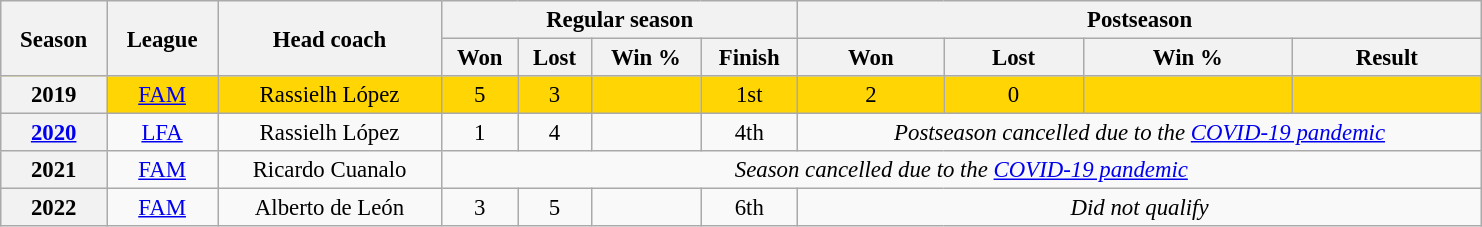<table class="wikitable" style="font-size: 95%; text-align:center; width:65em">
<tr>
<th rowspan="2">Season</th>
<th rowspan="2">League</th>
<th rowspan="2">Head coach</th>
<th colspan="4">Regular season</th>
<th colspan="4">Postseason</th>
</tr>
<tr>
<th>Won</th>
<th>Lost</th>
<th>Win %</th>
<th>Finish</th>
<th>Won</th>
<th>Lost</th>
<th>Win %</th>
<th>Result</th>
</tr>
<tr style="background:#FFD604;">
<th>2019</th>
<td><a href='#'>FAM</a></td>
<td>Rassielh López</td>
<td>5</td>
<td>3</td>
<td></td>
<td>1st</td>
<td>2</td>
<td>0</td>
<td></td>
<td></td>
</tr>
<tr>
<th><a href='#'>2020</a></th>
<td><a href='#'>LFA</a></td>
<td>Rassielh López</td>
<td>1</td>
<td>4</td>
<td></td>
<td>4th </td>
<td colspan=4><em>Postseason cancelled due to the <a href='#'>COVID-19 pandemic</a></em></td>
</tr>
<tr>
<th>2021</th>
<td><a href='#'>FAM</a></td>
<td>Ricardo Cuanalo</td>
<td colspan=9><em>Season cancelled due to the <a href='#'>COVID-19 pandemic</a></em></td>
</tr>
<tr>
<th>2022</th>
<td><a href='#'>FAM</a></td>
<td>Alberto de León</td>
<td>3</td>
<td>5</td>
<td></td>
<td>6th</td>
<td colspan=4><em>Did not qualify</em></td>
</tr>
</table>
